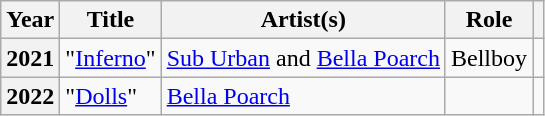<table class="wikitable plainrowheaders" style="margin-right: 0;">
<tr>
<th scope="col">Year</th>
<th scope="col">Title</th>
<th scope="col">Artist(s)</th>
<th>Role</th>
<th scope="col" class="unsortable"></th>
</tr>
<tr>
<th scope="row">2021</th>
<td>"<a href='#'>Inferno</a>"</td>
<td><a href='#'>Sub Urban</a> and <a href='#'>Bella Poarch</a></td>
<td>Bellboy</td>
<td></td>
</tr>
<tr>
<th scope="row">2022</th>
<td>"<a href='#'>Dolls</a>"</td>
<td><a href='#'>Bella Poarch</a></td>
<td></td>
<td></td>
</tr>
</table>
